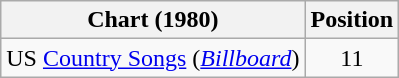<table class="wikitable sortable">
<tr>
<th scope="col">Chart (1980)</th>
<th scope="col">Position</th>
</tr>
<tr>
<td>US <a href='#'>Country Songs</a> (<em><a href='#'>Billboard</a></em>)</td>
<td align="center">11</td>
</tr>
</table>
